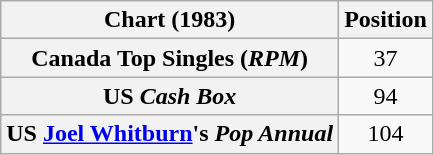<table class="wikitable sortable plainrowheaders" style="text-align:center">
<tr>
<th>Chart (1983)</th>
<th>Position</th>
</tr>
<tr>
<th scope="row">Canada Top Singles (<em>RPM</em>)</th>
<td>37</td>
</tr>
<tr>
<th scope="row">US <em>Cash Box</em></th>
<td>94</td>
</tr>
<tr>
<th scope="row">US <a href='#'>Joel Whitburn</a>'s <em>Pop Annual</em></th>
<td>104</td>
</tr>
</table>
